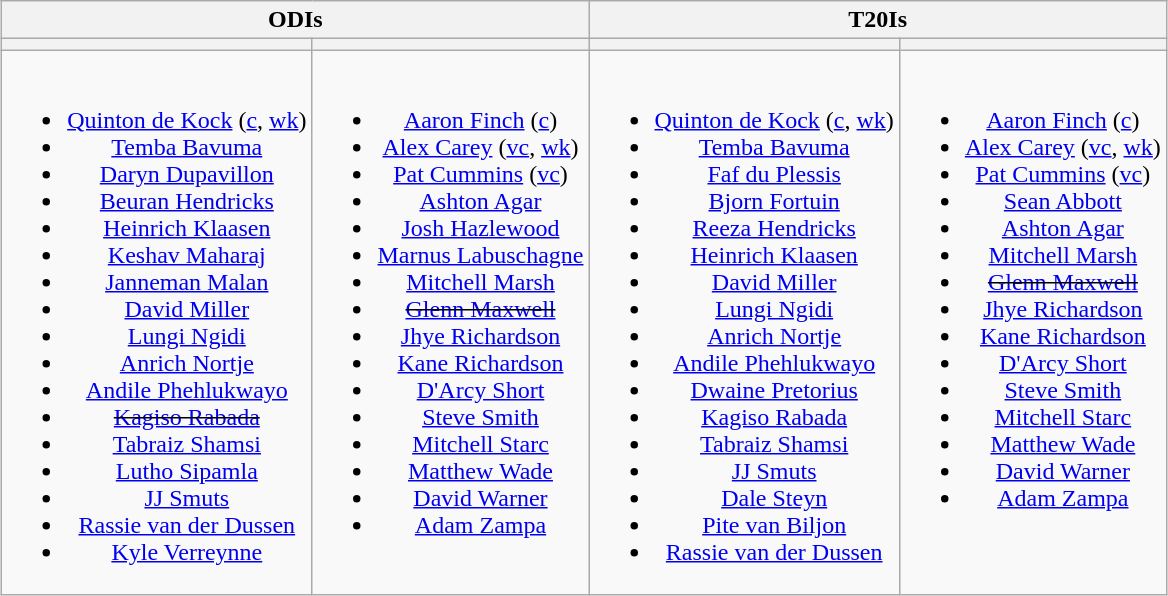<table class="wikitable" style="text-align:center; margin:auto">
<tr>
<th colspan=2>ODIs</th>
<th colspan=2>T20Is</th>
</tr>
<tr>
<th></th>
<th></th>
<th></th>
<th></th>
</tr>
<tr style="vertical-align:top">
<td><br><ul><li><a href='#'>Quinton de Kock</a> (<a href='#'>c</a>, <a href='#'>wk</a>)</li><li><a href='#'>Temba Bavuma</a></li><li><a href='#'>Daryn Dupavillon</a></li><li><a href='#'>Beuran Hendricks</a></li><li><a href='#'>Heinrich Klaasen</a></li><li><a href='#'>Keshav Maharaj</a></li><li><a href='#'>Janneman Malan</a></li><li><a href='#'>David Miller</a></li><li><a href='#'>Lungi Ngidi</a></li><li><a href='#'>Anrich Nortje</a></li><li><a href='#'>Andile Phehlukwayo</a></li><li><s><a href='#'>Kagiso Rabada</a></s></li><li><a href='#'>Tabraiz Shamsi</a></li><li><a href='#'>Lutho Sipamla</a></li><li><a href='#'>JJ Smuts</a></li><li><a href='#'>Rassie van der Dussen</a></li><li><a href='#'>Kyle Verreynne</a></li></ul></td>
<td><br><ul><li><a href='#'>Aaron Finch</a> (<a href='#'>c</a>)</li><li><a href='#'>Alex Carey</a> (<a href='#'>vc</a>, <a href='#'>wk</a>)</li><li><a href='#'>Pat Cummins</a> (<a href='#'>vc</a>)</li><li><a href='#'>Ashton Agar</a></li><li><a href='#'>Josh Hazlewood</a></li><li><a href='#'>Marnus Labuschagne</a></li><li><a href='#'>Mitchell Marsh</a></li><li><s><a href='#'>Glenn Maxwell</a></s></li><li><a href='#'>Jhye Richardson</a></li><li><a href='#'>Kane Richardson</a></li><li><a href='#'>D'Arcy Short</a></li><li><a href='#'>Steve Smith</a></li><li><a href='#'>Mitchell Starc</a></li><li><a href='#'>Matthew Wade</a></li><li><a href='#'>David Warner</a></li><li><a href='#'>Adam Zampa</a></li></ul></td>
<td><br><ul><li><a href='#'>Quinton de Kock</a> (<a href='#'>c</a>, <a href='#'>wk</a>)</li><li><a href='#'>Temba Bavuma</a></li><li><a href='#'>Faf du Plessis</a></li><li><a href='#'>Bjorn Fortuin</a></li><li><a href='#'>Reeza Hendricks</a></li><li><a href='#'>Heinrich Klaasen</a></li><li><a href='#'>David Miller</a></li><li><a href='#'>Lungi Ngidi</a></li><li><a href='#'>Anrich Nortje</a></li><li><a href='#'>Andile Phehlukwayo</a></li><li><a href='#'>Dwaine Pretorius</a></li><li><a href='#'>Kagiso Rabada</a></li><li><a href='#'>Tabraiz Shamsi</a></li><li><a href='#'>JJ Smuts</a></li><li><a href='#'>Dale Steyn</a></li><li><a href='#'>Pite van Biljon</a></li><li><a href='#'>Rassie van der Dussen</a></li></ul></td>
<td><br><ul><li><a href='#'>Aaron Finch</a> (<a href='#'>c</a>)</li><li><a href='#'>Alex Carey</a> (<a href='#'>vc</a>, <a href='#'>wk</a>)</li><li><a href='#'>Pat Cummins</a> (<a href='#'>vc</a>)</li><li><a href='#'>Sean Abbott</a></li><li><a href='#'>Ashton Agar</a></li><li><a href='#'>Mitchell Marsh</a></li><li><s><a href='#'>Glenn Maxwell</a></s></li><li><a href='#'>Jhye Richardson</a></li><li><a href='#'>Kane Richardson</a></li><li><a href='#'>D'Arcy Short</a></li><li><a href='#'>Steve Smith</a></li><li><a href='#'>Mitchell Starc</a></li><li><a href='#'>Matthew Wade</a></li><li><a href='#'>David Warner</a></li><li><a href='#'>Adam Zampa</a></li></ul></td>
</tr>
</table>
